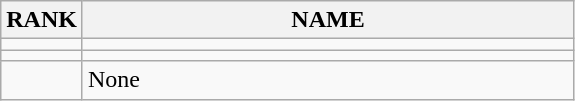<table class="wikitable">
<tr>
<th>RANK</th>
<th style="width: 20em">NAME</th>
</tr>
<tr>
<td align="center"></td>
<td></td>
</tr>
<tr>
<td align="center"></td>
<td></td>
</tr>
<tr>
<td align="center"></td>
<td>None</td>
</tr>
</table>
